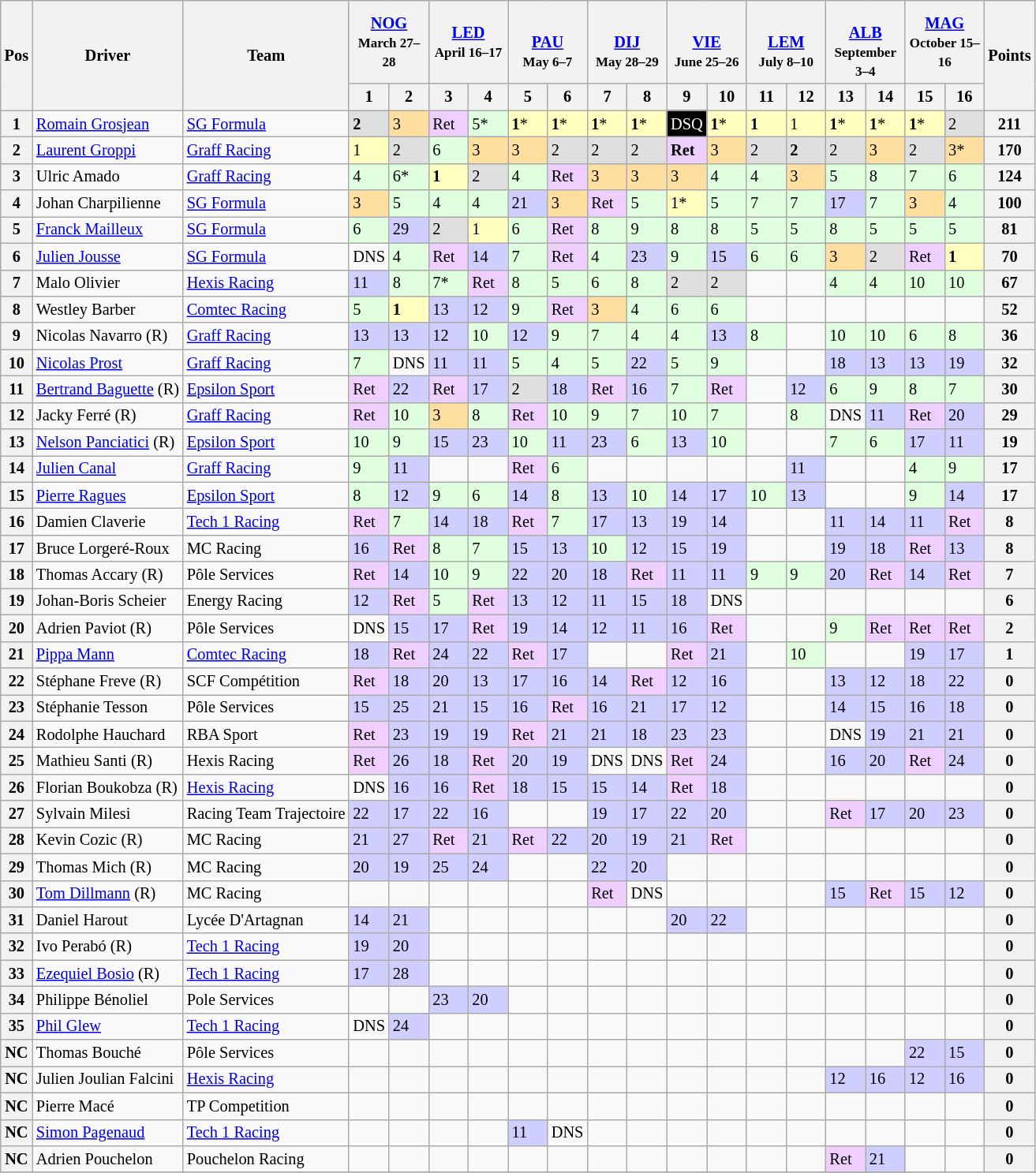<table class="wikitable" style="font-size:85%">
<tr>
<th rowspan=2>Pos</th>
<th rowspan=2>Driver</th>
<th rowspan=2>Team</th>
<th colspan=2> <a href='#'>NOG</a><br><small>March 27–28</small></th>
<th colspan=2> <a href='#'>LED</a><br><small>April 16–17</small></th>
<th colspan=2><br><a href='#'>PAU</a><br><small>May 6–7</small></th>
<th colspan=2><br><a href='#'>DIJ</a><br><small>May 28–29</small></th>
<th colspan=2><br><a href='#'>VIE</a><br><small>June 25–26</small></th>
<th colspan=2><br><a href='#'>LEM</a><br><small>July 8–10</small></th>
<th colspan=2><br><a href='#'>ALB</a><br><small>September 3–4</small></th>
<th colspan=2> <a href='#'>MAG</a><br><small>October 15–16</small></th>
<th rowspan=2>Points</th>
</tr>
<tr>
<th width="27">1</th>
<th width="27">2</th>
<th width="27">3</th>
<th width="27">4</th>
<th width="27">5</th>
<th width="27">6</th>
<th width="27">7</th>
<th width="27">8</th>
<th width="27">9</th>
<th width="27">10</th>
<th width="27">11</th>
<th width="27">12</th>
<th width="27">13</th>
<th width="27">14</th>
<th width="27">15</th>
<th width="27">16</th>
</tr>
<tr>
<th>1</th>
<td> <a href='#'>Romain Grosjean</a></td>
<td><a href='#'>SG Formula</a></td>
<td style="background:#DFDFDF;"><strong>2</strong></td>
<td style="background:#FFDF9F;">3</td>
<td style="background:#EFCFFF;">Ret</td>
<td style="background:#DFFFDF;">5*</td>
<td style="background:#FFFFBF;"><strong>1</strong>*</td>
<td style="background:#FFFFBF;"><strong>1</strong>*</td>
<td style="background:#FFFFBF;"><strong>1</strong>*</td>
<td style="background:#FFFFBF;"><strong>1</strong>*</td>
<td style="background:#000000; color:white">DSQ</td>
<td style="background:#FFFFBF;"><strong>1</strong>*</td>
<td style="background:#FFFFBF;"><strong>1</strong></td>
<td style="background:#FFFFBF;">1</td>
<td style="background:#FFFFBF;"><strong>1</strong>*</td>
<td style="background:#FFFFBF;"><strong>1</strong>*</td>
<td style="background:#FFFFBF;"><strong>1</strong>*</td>
<td style="background:#DFDFDF;">2</td>
<th>211</th>
</tr>
<tr>
<th>2</th>
<td> <a href='#'>Laurent Groppi</a></td>
<td><a href='#'>Graff Racing</a></td>
<td style="background:#FFFFBF;">1</td>
<td style="background:#DFDFDF;">2</td>
<td style="background:#DFFFDF;">6</td>
<td style="background:#FFDF9F;">3</td>
<td style="background:#FFDF9F;">3</td>
<td style="background:#DFDFDF;">2</td>
<td style="background:#DFDFDF;">2</td>
<td style="background:#DFDFDF;">2</td>
<td style="background:#EFCFFF;"><strong>Ret</strong></td>
<td style="background:#FFDF9F;">3</td>
<td style="background:#DFDFDF;">2</td>
<td style="background:#DFDFDF;"><strong>2</strong></td>
<td style="background:#DFDFDF;">2</td>
<td style="background:#FFDF9F;">3</td>
<td style="background:#DFDFDF;">2</td>
<td style="background:#FFDF9F;">3*</td>
<th>170</th>
</tr>
<tr>
<th>3</th>
<td> Ulric Amado</td>
<td><a href='#'>Graff Racing</a></td>
<td style="background:#DFFFDF;">4</td>
<td style="background:#DFFFDF;">6*</td>
<td style="background:#FFFFBF;"><strong>1</strong></td>
<td style="background:#DFDFDF;">2</td>
<td style="background:#DFFFDF;">4</td>
<td style="background:#EFCFFF;">Ret</td>
<td style="background:#FFDF9F;">3</td>
<td style="background:#FFDF9F;">3</td>
<td style="background:#FFDF9F;">3</td>
<td style="background:#DFFFDF;">4</td>
<td style="background:#DFFFDF;">4</td>
<td style="background:#FFDF9F;">3</td>
<td style="background:#DFFFDF;">5</td>
<td style="background:#DFFFDF;">8</td>
<td style="background:#DFFFDF;">7</td>
<td style="background:#DFFFDF;">6</td>
<th>124</th>
</tr>
<tr>
<th>4</th>
<td> Johan Charpilienne</td>
<td><a href='#'>SG Formula</a></td>
<td style="background:#FFDF9F;">3</td>
<td style="background:#DFFFDF;">5</td>
<td style="background:#DFFFDF;">4</td>
<td style="background:#DFFFDF;">4</td>
<td style="background:#CFCFFF;">21</td>
<td style="background:#FFDF9F;">3</td>
<td style="background:#EFCFFF;">Ret</td>
<td style="background:#DFFFDF;">5</td>
<td style="background:#FFFFBF;">1*</td>
<td style="background:#DFFFDF;">5</td>
<td style="background:#DFFFDF;">7</td>
<td style="background:#DFFFDF;">7</td>
<td style="background:#CFCFFF;">17</td>
<td style="background:#DFFFDF;">7</td>
<td style="background:#FFDF9F;">3</td>
<td style="background:#DFFFDF;">4</td>
<th>100</th>
</tr>
<tr>
<th>5</th>
<td> <a href='#'>Franck Mailleux</a></td>
<td><a href='#'>SG Formula</a></td>
<td style="background:#DFFFDF;">6</td>
<td style="background:#CFCFFF;">29</td>
<td style="background:#DFDFDF;">2</td>
<td style="background:#FFFFBF;">1</td>
<td style="background:#DFFFDF;">6</td>
<td style="background:#EFCFFF;">Ret</td>
<td style="background:#DFFFDF;">8</td>
<td style="background:#DFFFDF;">9</td>
<td style="background:#DFFFDF;">8</td>
<td style="background:#DFFFDF;">8</td>
<td style="background:#DFFFDF;">5</td>
<td style="background:#DFFFDF;">5</td>
<td style="background:#DFFFDF;">8</td>
<td style="background:#DFFFDF;">5</td>
<td style="background:#DFFFDF;">5</td>
<td style="background:#DFFFDF;">5</td>
<th>81</th>
</tr>
<tr>
<th>6</th>
<td> <a href='#'>Julien Jousse</a></td>
<td><a href='#'>SG Formula</a></td>
<td>DNS</td>
<td style="background:#DFFFDF;">4</td>
<td style="background:#EFCFFF;">Ret</td>
<td style="background:#CFCFFF;">14</td>
<td style="background:#DFFFDF;">7</td>
<td style="background:#EFCFFF;">Ret</td>
<td style="background:#DFFFDF;">4</td>
<td style="background:#CFCFFF;">23</td>
<td style="background:#DFFFDF;">9</td>
<td style="background:#CFCFFF;">15</td>
<td style="background:#DFFFDF;">6</td>
<td style="background:#DFFFDF;">6</td>
<td style="background:#FFDF9F;">3</td>
<td style="background:#DFDFDF;">2</td>
<td style="background:#EFCFFF;">Ret</td>
<td style="background:#FFFFBF;"><strong>1</strong></td>
<th>70</th>
</tr>
<tr>
<th>7</th>
<td> Malo Olivier</td>
<td><a href='#'>Hexis Racing</a></td>
<td style="background:#CFCFFF;">11</td>
<td style="background:#DFFFDF;">8</td>
<td style="background:#DFFFDF;">7*</td>
<td style="background:#EFCFFF;">Ret</td>
<td style="background:#DFFFDF;">8</td>
<td style="background:#DFFFDF;">5</td>
<td style="background:#DFFFDF;">6</td>
<td style="background:#DFFFDF;">8</td>
<td style="background:#DFDFDF;">2</td>
<td style="background:#DFDFDF;">2</td>
<td></td>
<td></td>
<td style="background:#DFFFDF;">4</td>
<td style="background:#DFFFDF;">4</td>
<td style="background:#DFFFDF;">10</td>
<td style="background:#DFFFDF;">10</td>
<th>67</th>
</tr>
<tr>
<th>8</th>
<td> Westley Barber</td>
<td><a href='#'>Comtec Racing</a></td>
<td style="background:#DFFFDF;">5</td>
<td style="background:#FFFFBF;"><strong>1</strong></td>
<td style="background:#CFCFFF;">13</td>
<td style="background:#CFCFFF;">12</td>
<td style="background:#DFFFDF;">9</td>
<td style="background:#EFCFFF;">Ret</td>
<td style="background:#FFDF9F;">3</td>
<td style="background:#DFFFDF;">4</td>
<td style="background:#DFFFDF;">6</td>
<td style="background:#DFFFDF;">6</td>
<td></td>
<td></td>
<td></td>
<td></td>
<td></td>
<td></td>
<th>52</th>
</tr>
<tr>
<th>9</th>
<td> Nicolas Navarro (R)</td>
<td><a href='#'>Graff Racing</a></td>
<td style="background:#CFCFFF;">13</td>
<td style="background:#CFCFFF;">13</td>
<td style="background:#CFCFFF;">12</td>
<td style="background:#DFFFDF;">10</td>
<td style="background:#CFCFFF;">12</td>
<td style="background:#DFFFDF;">9</td>
<td style="background:#DFFFDF;">7</td>
<td style="background:#DFFFDF;">4</td>
<td style="background:#DFFFDF;">4</td>
<td style="background:#CFCFFF;">13</td>
<td style="background:#DFFFDF;">8</td>
<td></td>
<td style="background:#DFFFDF;">10</td>
<td style="background:#DFFFDF;">10</td>
<td style="background:#DFFFDF;">6</td>
<td style="background:#DFFFDF;">8</td>
<th>36</th>
</tr>
<tr>
<th>10</th>
<td> <a href='#'>Nicolas Prost</a></td>
<td><a href='#'>Graff Racing</a></td>
<td style="background:#DFFFDF;">7</td>
<td>DNS</td>
<td style="background:#CFCFFF;">11</td>
<td style="background:#CFCFFF;">11</td>
<td style="background:#DFFFDF;">5</td>
<td style="background:#DFFFDF;">4</td>
<td style="background:#DFFFDF;">5</td>
<td style="background:#CFCFFF;">22</td>
<td style="background:#DFFFDF;">5</td>
<td style="background:#DFFFDF;">9</td>
<td></td>
<td></td>
<td style="background:#CFCFFF;">18</td>
<td style="background:#CFCFFF;">13</td>
<td style="background:#CFCFFF;">13</td>
<td style="background:#CFCFFF;">19</td>
<th>32</th>
</tr>
<tr>
<th>11</th>
<td> <a href='#'>Bertrand Baguette</a> (R)</td>
<td><a href='#'>Epsilon Sport</a></td>
<td style="background:#EFCFFF;">Ret</td>
<td style="background:#CFCFFF;">22</td>
<td style="background:#EFCFFF;">Ret</td>
<td style="background:#CFCFFF;">17</td>
<td style="background:#DFDFDF;">2</td>
<td style="background:#CFCFFF;">18</td>
<td style="background:#EFCFFF;">Ret</td>
<td style="background:#CFCFFF;">16</td>
<td style="background:#DFFFDF;">7</td>
<td style="background:#EFCFFF;">Ret</td>
<td></td>
<td style="background:#CFCFFF;">12</td>
<td style="background:#DFFFDF;">6</td>
<td style="background:#DFFFDF;">9</td>
<td style="background:#DFFFDF;">8</td>
<td style="background:#DFFFDF;">7</td>
<th>30</th>
</tr>
<tr>
<th>12</th>
<td> Jacky Ferré (R)</td>
<td><a href='#'>Graff Racing</a></td>
<td style="background:#EFCFFF;">Ret</td>
<td style="background:#DFFFDF;">10</td>
<td style="background:#FFDF9F;">3</td>
<td style="background:#DFFFDF;">8</td>
<td style="background:#EFCFFF;">Ret</td>
<td style="background:#DFFFDF;">10</td>
<td style="background:#DFFFDF;">9</td>
<td style="background:#DFFFDF;">7</td>
<td style="background:#DFFFDF;">10</td>
<td style="background:#DFFFDF;">7</td>
<td></td>
<td style="background:#DFFFDF;">8</td>
<td>DNS</td>
<td style="background:#CFCFFF;">11</td>
<td style="background:#EFCFFF;">Ret</td>
<td style="background:#CFCFFF;">20</td>
<th>29</th>
</tr>
<tr>
<th>13</th>
<td> <a href='#'>Nelson Panciatici</a> (R)</td>
<td><a href='#'>Epsilon Sport</a></td>
<td style="background:#DFFFDF;">10</td>
<td style="background:#DFFFDF;">9</td>
<td style="background:#CFCFFF;">15</td>
<td style="background:#CFCFFF;">23</td>
<td style="background:#DFFFDF;">10</td>
<td style="background:#CFCFFF;">11</td>
<td style="background:#CFCFFF;">23</td>
<td style="background:#DFFFDF;">6</td>
<td style="background:#CFCFFF;">13</td>
<td style="background:#DFFFDF;">10</td>
<td></td>
<td></td>
<td style="background:#DFFFDF;">7</td>
<td style="background:#DFFFDF;">6</td>
<td style="background:#CFCFFF;">17</td>
<td style="background:#CFCFFF;">11</td>
<th>19</th>
</tr>
<tr>
<th>14</th>
<td> <a href='#'>Julien Canal</a></td>
<td><a href='#'>Graff Racing</a></td>
<td style="background:#DFFFDF;">9</td>
<td style="background:#CFCFFF;">11</td>
<td></td>
<td></td>
<td style="background:#EFCFFF;">Ret</td>
<td style="background:#DFFFDF;">6</td>
<td></td>
<td></td>
<td></td>
<td></td>
<td></td>
<td style="background:#CFCFFF;">11</td>
<td></td>
<td></td>
<td style="background:#DFFFDF;">4</td>
<td style="background:#DFFFDF;">9</td>
<th>17</th>
</tr>
<tr>
<th>15</th>
<td> <a href='#'>Pierre Ragues</a></td>
<td><a href='#'>Epsilon Sport</a></td>
<td style="background:#DFFFDF;">8</td>
<td style="background:#CFCFFF;">12</td>
<td style="background:#DFFFDF;">9</td>
<td style="background:#DFFFDF;">6</td>
<td style="background:#CFCFFF;">14</td>
<td style="background:#DFFFDF;">8</td>
<td style="background:#CFCFFF;">13</td>
<td style="background:#DFFFDF;">10</td>
<td style="background:#CFCFFF;">14</td>
<td style="background:#CFCFFF;">17</td>
<td style="background:#DFFFDF;">10</td>
<td style="background:#CFCFFF;">13</td>
<td></td>
<td></td>
<td style="background:#DFFFDF;">9</td>
<td style="background:#CFCFFF;">14</td>
<th>17</th>
</tr>
<tr>
<th>16</th>
<td> Damien Claverie</td>
<td><a href='#'>Tech 1 Racing</a></td>
<td style="background:#EFCFFF;">Ret</td>
<td style="background:#DFFFDF;">7</td>
<td style="background:#CFCFFF;">14</td>
<td style="background:#CFCFFF;">18</td>
<td style="background:#EFCFFF;">Ret</td>
<td style="background:#DFFFDF;">7</td>
<td style="background:#CFCFFF;">17</td>
<td style="background:#CFCFFF;">13</td>
<td style="background:#CFCFFF;">19</td>
<td style="background:#CFCFFF;">14</td>
<td></td>
<td></td>
<td style="background:#CFCFFF;">11</td>
<td style="background:#CFCFFF;">14</td>
<td style="background:#CFCFFF;">11</td>
<td style="background:#EFCFFF;">Ret</td>
<th>8</th>
</tr>
<tr>
<th>17</th>
<td> Bruce Lorgeré-Roux</td>
<td>MC Racing</td>
<td style="background:#CFCFFF;">16</td>
<td style="background:#EFCFFF;">Ret</td>
<td style="background:#DFFFDF;">8</td>
<td style="background:#DFFFDF;">7</td>
<td style="background:#CFCFFF;">15</td>
<td style="background:#CFCFFF;">13</td>
<td style="background:#DFFFDF;">10</td>
<td style="background:#CFCFFF;">12</td>
<td style="background:#CFCFFF;">15</td>
<td style="background:#CFCFFF;">19</td>
<td></td>
<td></td>
<td style="background:#CFCFFF;">19</td>
<td style="background:#CFCFFF;">18</td>
<td style="background:#EFCFFF;">Ret</td>
<td style="background:#CFCFFF;">13</td>
<th>8</th>
</tr>
<tr>
<th>18</th>
<td> Thomas Accary (R)</td>
<td>Pôle Services</td>
<td style="background:#EFCFFF;">Ret</td>
<td style="background:#CFCFFF;">14</td>
<td style="background:#DFFFDF;">10</td>
<td style="background:#DFFFDF;">9</td>
<td style="background:#CFCFFF;">22</td>
<td style="background:#CFCFFF;">20</td>
<td style="background:#CFCFFF;">18</td>
<td style="background:#EFCFFF;">Ret</td>
<td style="background:#CFCFFF;">11</td>
<td style="background:#CFCFFF;">11</td>
<td style="background:#DFFFDF;">9</td>
<td style="background:#DFFFDF;">9</td>
<td style="background:#CFCFFF;">20</td>
<td style="background:#EFCFFF;">Ret</td>
<td style="background:#CFCFFF;">14</td>
<td style="background:#EFCFFF;">Ret</td>
<th>7</th>
</tr>
<tr>
<th>19</th>
<td> Johan-Boris Scheier</td>
<td>Energy Racing</td>
<td style="background:#CFCFFF;">12</td>
<td style="background:#EFCFFF;">Ret</td>
<td style="background:#DFFFDF;">5</td>
<td style="background:#EFCFFF;">Ret</td>
<td style="background:#CFCFFF;">13</td>
<td style="background:#CFCFFF;">12</td>
<td style="background:#CFCFFF;">11</td>
<td style="background:#CFCFFF;">15</td>
<td style="background:#CFCFFF;">18</td>
<td>DNS</td>
<td></td>
<td></td>
<td></td>
<td></td>
<td></td>
<td></td>
<th>6</th>
</tr>
<tr>
<th>20</th>
<td> Adrien Paviot (R)</td>
<td>Pôle Services</td>
<td>DNS</td>
<td style="background:#CFCFFF;">15</td>
<td style="background:#CFCFFF;">17</td>
<td style="background:#EFCFFF;">Ret</td>
<td style="background:#CFCFFF;">19</td>
<td style="background:#CFCFFF;">14</td>
<td style="background:#CFCFFF;">12</td>
<td style="background:#CFCFFF;">11</td>
<td style="background:#CFCFFF;">16</td>
<td style="background:#EFCFFF;">Ret</td>
<td></td>
<td></td>
<td style="background:#DFFFDF;">9</td>
<td style="background:#EFCFFF;">Ret</td>
<td style="background:#EFCFFF;">Ret</td>
<td style="background:#EFCFFF;">Ret</td>
<th>2</th>
</tr>
<tr>
<th>21</th>
<td> <a href='#'>Pippa Mann</a></td>
<td><a href='#'>Comtec Racing</a></td>
<td style="background:#CFCFFF;">18</td>
<td style="background:#EFCFFF;">Ret</td>
<td style="background:#CFCFFF;">24</td>
<td style="background:#CFCFFF;">22</td>
<td style="background:#EFCFFF;">Ret</td>
<td style="background:#CFCFFF;">17</td>
<td></td>
<td></td>
<td style="background:#EFCFFF;">Ret</td>
<td style="background:#CFCFFF;">21</td>
<td></td>
<td style="background:#DFFFDF;">10</td>
<td></td>
<td></td>
<td style="background:#CFCFFF;">19</td>
<td style="background:#CFCFFF;">17</td>
<th>1</th>
</tr>
<tr>
<th>22</th>
<td> Stéphane Freve (R)</td>
<td>SCF Compétition</td>
<td style="background:#EFCFFF;">Ret</td>
<td style="background:#CFCFFF;">18</td>
<td style="background:#CFCFFF;">20</td>
<td style="background:#CFCFFF;">13</td>
<td style="background:#CFCFFF;">17</td>
<td style="background:#CFCFFF;">16</td>
<td style="background:#CFCFFF;">14</td>
<td style="background:#EFCFFF;">Ret</td>
<td style="background:#CFCFFF;">12</td>
<td style="background:#CFCFFF;">16</td>
<td></td>
<td></td>
<td style="background:#CFCFFF;">13</td>
<td style="background:#CFCFFF;">12</td>
<td style="background:#CFCFFF;">18</td>
<td style="background:#CFCFFF;">22</td>
<th>0</th>
</tr>
<tr>
<th>23</th>
<td> Stéphanie Tesson</td>
<td>Pôle Services</td>
<td style="background:#CFCFFF;">15</td>
<td style="background:#CFCFFF;">25</td>
<td style="background:#CFCFFF;">21</td>
<td style="background:#CFCFFF;">15</td>
<td style="background:#CFCFFF;">16</td>
<td style="background:#EFCFFF;">Ret</td>
<td style="background:#CFCFFF;">16</td>
<td style="background:#CFCFFF;">21</td>
<td style="background:#CFCFFF;">17</td>
<td style="background:#CFCFFF;">12</td>
<td></td>
<td></td>
<td style="background:#CFCFFF;">14</td>
<td style="background:#CFCFFF;">15</td>
<td style="background:#CFCFFF;">16</td>
<td style="background:#CFCFFF;">18</td>
<th>0</th>
</tr>
<tr>
<th>24</th>
<td> Rodolphe Hauchard</td>
<td>RBA Sport</td>
<td style="background:#EFCFFF;">Ret</td>
<td style="background:#CFCFFF;">23</td>
<td style="background:#CFCFFF;">19</td>
<td style="background:#CFCFFF;">19</td>
<td style="background:#EFCFFF;">Ret</td>
<td style="background:#CFCFFF;">21</td>
<td style="background:#CFCFFF;">21</td>
<td style="background:#CFCFFF;">18</td>
<td style="background:#CFCFFF;">23</td>
<td style="background:#CFCFFF;">23</td>
<td></td>
<td></td>
<td>DNS</td>
<td style="background:#CFCFFF;">19</td>
<td style="background:#CFCFFF;">21</td>
<td style="background:#CFCFFF;">21</td>
<th>0</th>
</tr>
<tr>
<th>25</th>
<td> Mathieu Santi (R)</td>
<td>Hexis Racing</td>
<td style="background:#EFCFFF;">Ret</td>
<td style="background:#CFCFFF;">26</td>
<td style="background:#CFCFFF;">18</td>
<td style="background:#EFCFFF;">Ret</td>
<td style="background:#CFCFFF;">20</td>
<td style="background:#CFCFFF;">19</td>
<td>DNS</td>
<td>DNS</td>
<td style="background:#EFCFFF;">Ret</td>
<td style="background:#CFCFFF;">24</td>
<td></td>
<td></td>
<td style="background:#CFCFFF;">16</td>
<td style="background:#CFCFFF;">20</td>
<td style="background:#EFCFFF;">Ret</td>
<td style="background:#CFCFFF;">24</td>
<th>0</th>
</tr>
<tr>
<th>26</th>
<td> Florian Boukobza (R)</td>
<td><a href='#'>Hexis Racing</a></td>
<td>DNS</td>
<td style="background:#CFCFFF;">16</td>
<td style="background:#CFCFFF;">16</td>
<td style="background:#EFCFFF;">Ret</td>
<td style="background:#CFCFFF;">18</td>
<td style="background:#CFCFFF;">15</td>
<td style="background:#CFCFFF;">15</td>
<td style="background:#CFCFFF;">14</td>
<td style="background:#EFCFFF;">Ret</td>
<td style="background:#CFCFFF;">18</td>
<td></td>
<td></td>
<td></td>
<td></td>
<td></td>
<td></td>
<th>0</th>
</tr>
<tr>
<th>27</th>
<td> Sylvain Milesi</td>
<td>Racing Team Trajectoire</td>
<td style="background:#CFCFFF;">22</td>
<td style="background:#CFCFFF;">17</td>
<td style="background:#CFCFFF;">22</td>
<td style="background:#CFCFFF;">16</td>
<td></td>
<td></td>
<td style="background:#CFCFFF;">19</td>
<td style="background:#CFCFFF;">17</td>
<td style="background:#CFCFFF;">22</td>
<td style="background:#CFCFFF;">20</td>
<td></td>
<td></td>
<td style="background:#EFCFFF;">Ret</td>
<td style="background:#CFCFFF;">17</td>
<td style="background:#CFCFFF;">20</td>
<td style="background:#CFCFFF;">23</td>
<th>0</th>
</tr>
<tr>
<th>28</th>
<td> Kevin Cozic (R)</td>
<td>MC Racing</td>
<td style="background:#CFCFFF;">21</td>
<td style="background:#CFCFFF;">27</td>
<td style="background:#EFCFFF;">Ret</td>
<td style="background:#CFCFFF;">21</td>
<td style="background:#EFCFFF;">Ret</td>
<td style="background:#CFCFFF;">22</td>
<td style="background:#CFCFFF;">20</td>
<td style="background:#CFCFFF;">19</td>
<td style="background:#CFCFFF;">21</td>
<td style="background:#EFCFFF;">Ret</td>
<td></td>
<td></td>
<td></td>
<td></td>
<td></td>
<td></td>
<th>0</th>
</tr>
<tr>
<th>29</th>
<td> Thomas Mich (R)</td>
<td>MC Racing</td>
<td style="background:#CFCFFF;">20</td>
<td style="background:#CFCFFF;">19</td>
<td style="background:#CFCFFF;">25</td>
<td style="background:#CFCFFF;">24</td>
<td></td>
<td></td>
<td style="background:#CFCFFF;">22</td>
<td style="background:#CFCFFF;">20</td>
<td></td>
<td></td>
<td></td>
<td></td>
<td></td>
<td></td>
<td></td>
<td></td>
<th>0</th>
</tr>
<tr>
<th>30</th>
<td> <a href='#'>Tom Dillmann</a> (R)</td>
<td>MC Racing</td>
<td></td>
<td></td>
<td></td>
<td></td>
<td></td>
<td></td>
<td style="background:#EFCFFF;">Ret</td>
<td>DNS</td>
<td></td>
<td></td>
<td></td>
<td></td>
<td style="background:#CFCFFF;">15</td>
<td style="background:#EFCFFF;">Ret</td>
<td style="background:#CFCFFF;">15</td>
<td style="background:#CFCFFF;">12</td>
<th>0</th>
</tr>
<tr>
<th>31</th>
<td> Daniel Harout</td>
<td>Lycée D'Artagnan</td>
<td style="background:#CFCFFF;">14</td>
<td style="background:#CFCFFF;">21</td>
<td></td>
<td></td>
<td></td>
<td></td>
<td></td>
<td></td>
<td style="background:#CFCFFF;">20</td>
<td style="background:#CFCFFF;">22</td>
<td></td>
<td></td>
<td></td>
<td></td>
<td></td>
<td></td>
<th>0</th>
</tr>
<tr>
<th>32</th>
<td> Ivo Perabó (R)</td>
<td><a href='#'>Tech 1 Racing</a></td>
<td style="background:#CFCFFF;">19</td>
<td style="background:#CFCFFF;">20</td>
<td></td>
<td></td>
<td></td>
<td></td>
<td></td>
<td></td>
<td></td>
<td></td>
<td></td>
<td></td>
<td></td>
<td></td>
<td></td>
<td></td>
<th>0</th>
</tr>
<tr>
<th>33</th>
<td> <a href='#'>Ezequiel Bosio</a> (R)</td>
<td><a href='#'>Tech 1 Racing</a></td>
<td style="background:#CFCFFF;">17</td>
<td style="background:#CFCFFF;">28</td>
<td></td>
<td></td>
<td></td>
<td></td>
<td></td>
<td></td>
<td></td>
<td></td>
<td></td>
<td></td>
<td></td>
<td></td>
<td></td>
<td></td>
<th>0</th>
</tr>
<tr>
<th>34</th>
<td> Philippe Bénoliel</td>
<td>Pole Services</td>
<td></td>
<td></td>
<td style="background:#CFCFFF;">23</td>
<td style="background:#CFCFFF;">20</td>
<td></td>
<td></td>
<td></td>
<td></td>
<td></td>
<td></td>
<td></td>
<td></td>
<td></td>
<td></td>
<td></td>
<td></td>
<th>0</th>
</tr>
<tr>
<th>35</th>
<td> <a href='#'>Phil Glew</a></td>
<td><a href='#'>Tech 1 Racing</a></td>
<td>DNS</td>
<td style="background:#CFCFFF;">24</td>
<td></td>
<td></td>
<td></td>
<td></td>
<td></td>
<td></td>
<td></td>
<td></td>
<td></td>
<td></td>
<td></td>
<td></td>
<td></td>
<td></td>
<th>0</th>
</tr>
<tr>
<th>NC</th>
<td> Thomas Bouché</td>
<td>Pôle Services</td>
<td></td>
<td></td>
<td></td>
<td></td>
<td></td>
<td></td>
<td></td>
<td></td>
<td></td>
<td></td>
<td></td>
<td></td>
<td></td>
<td></td>
<td style="background:#CFCFFF;">22</td>
<td style="background:#CFCFFF;">15</td>
<th>0</th>
</tr>
<tr>
<th>NC</th>
<td> Julien Joulian Falcini</td>
<td><a href='#'>Hexis Racing</a></td>
<td></td>
<td></td>
<td></td>
<td></td>
<td></td>
<td></td>
<td></td>
<td></td>
<td></td>
<td></td>
<td></td>
<td></td>
<td style="background:#CFCFFF;">12</td>
<td style="background:#CFCFFF;">16</td>
<td style="background:#CFCFFF;">12</td>
<td style="background:#CFCFFF;">16</td>
<th>0</th>
</tr>
<tr>
<th>NC</th>
<td> Pierre Macé</td>
<td>TP Competition</td>
<td></td>
<td></td>
<td></td>
<td></td>
<td></td>
<td></td>
<td></td>
<td></td>
<td></td>
<td></td>
<td></td>
<td></td>
<td></td>
<td></td>
<td></td>
<td></td>
<th>0</th>
</tr>
<tr>
<th>NC</th>
<td> <a href='#'>Simon Pagenaud</a></td>
<td><a href='#'>Tech 1 Racing</a></td>
<td></td>
<td></td>
<td></td>
<td></td>
<td style="background:#CFCFFF;">11</td>
<td>DNS</td>
<td></td>
<td></td>
<td></td>
<td></td>
<td></td>
<td></td>
<td></td>
<td></td>
<td></td>
<td></td>
<th>0</th>
</tr>
<tr>
<th>NC</th>
<td> Adrien Pouchelon</td>
<td>Pouchelon Racing</td>
<td></td>
<td></td>
<td></td>
<td></td>
<td></td>
<td></td>
<td></td>
<td></td>
<td></td>
<td></td>
<td></td>
<td></td>
<td style="background:#EFCFFF;">Ret</td>
<td style="background:#CFCFFF;">21</td>
<td></td>
<td></td>
<th>0</th>
</tr>
<tr>
</tr>
<tr>
</tr>
</table>
